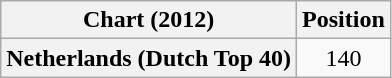<table class="wikitable plainrowheaders sortable" style="text-align:center">
<tr>
<th scope="col">Chart (2012)</th>
<th scope="col">Position</th>
</tr>
<tr>
<th scope="row">Netherlands (Dutch Top 40)</th>
<td>140</td>
</tr>
</table>
